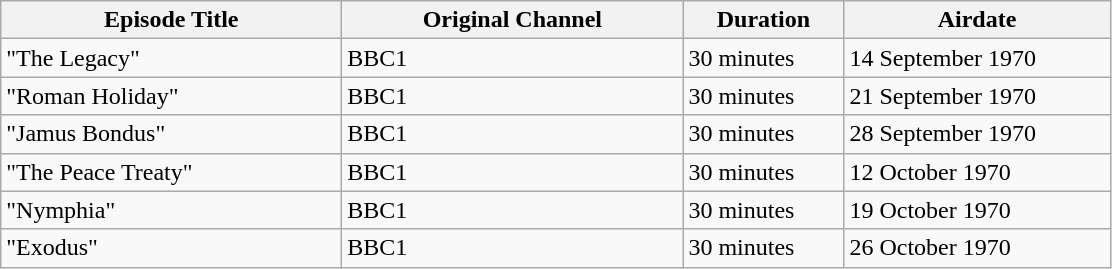<table class="wikitable">
<tr>
<th style="background:99CCFF" width="220">Episode Title</th>
<th style="background:99CCFF" width="220">Original Channel</th>
<th style="background:99CCFF" width="100">Duration</th>
<th style="background:99CCFF" width="170">Airdate</th>
</tr>
<tr>
<td>"The Legacy"</td>
<td>BBC1</td>
<td>30 minutes</td>
<td>14 September 1970</td>
</tr>
<tr>
<td>"Roman Holiday"</td>
<td>BBC1</td>
<td>30 minutes</td>
<td>21 September 1970</td>
</tr>
<tr>
<td>"Jamus Bondus"</td>
<td>BBC1</td>
<td>30 minutes</td>
<td>28 September 1970</td>
</tr>
<tr>
<td>"The Peace Treaty"</td>
<td>BBC1</td>
<td>30 minutes</td>
<td>12 October 1970</td>
</tr>
<tr>
<td>"Nymphia"</td>
<td>BBC1</td>
<td>30 minutes</td>
<td>19 October 1970</td>
</tr>
<tr>
<td>"Exodus"</td>
<td>BBC1</td>
<td>30 minutes</td>
<td>26 October 1970</td>
</tr>
</table>
